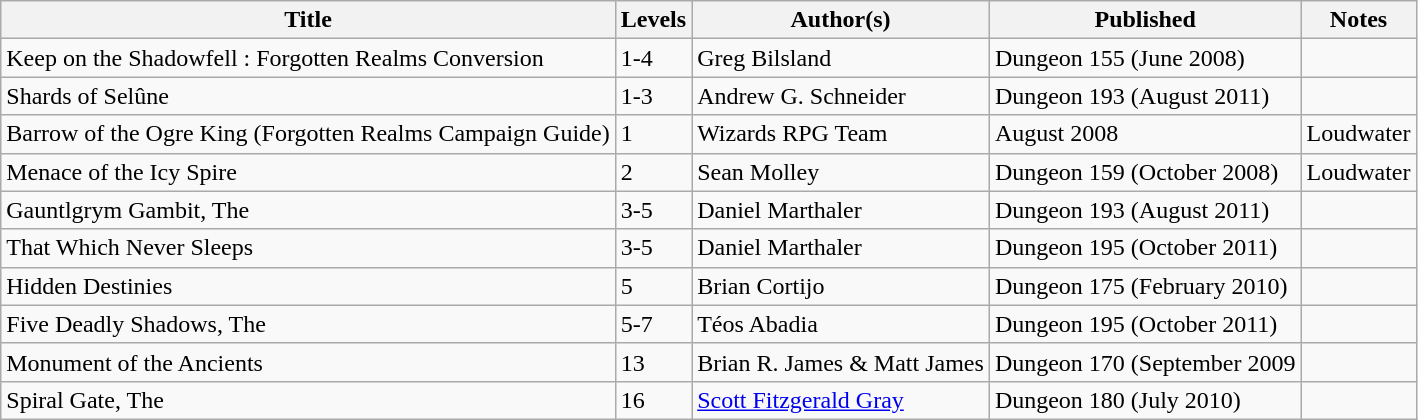<table class="wikitable sortable">
<tr>
<th>Title</th>
<th>Levels</th>
<th>Author(s)</th>
<th>Published</th>
<th>Notes</th>
</tr>
<tr>
<td>Keep on the Shadowfell : Forgotten Realms Conversion</td>
<td>1-4</td>
<td>Greg Bilsland</td>
<td>Dungeon 155 (June 2008)</td>
<td></td>
</tr>
<tr>
<td>Shards of Selûne</td>
<td>1-3</td>
<td>Andrew G. Schneider</td>
<td>Dungeon 193 (August 2011)</td>
<td></td>
</tr>
<tr>
<td>Barrow of the Ogre King (Forgotten Realms Campaign Guide)</td>
<td>1</td>
<td>Wizards RPG Team</td>
<td>August 2008</td>
<td>Loudwater</td>
</tr>
<tr>
<td>Menace of the Icy Spire</td>
<td>2</td>
<td>Sean Molley</td>
<td>Dungeon 159 (October 2008)</td>
<td>Loudwater</td>
</tr>
<tr>
<td>Gauntlgrym Gambit, The</td>
<td>3-5</td>
<td>Daniel Marthaler</td>
<td>Dungeon 193 (August 2011)</td>
<td></td>
</tr>
<tr>
<td>That Which Never Sleeps</td>
<td>3-5</td>
<td>Daniel Marthaler</td>
<td>Dungeon 195 (October 2011)</td>
<td></td>
</tr>
<tr>
<td>Hidden Destinies</td>
<td>5</td>
<td>Brian Cortijo</td>
<td>Dungeon 175 (February 2010)</td>
<td></td>
</tr>
<tr>
<td>Five Deadly Shadows, The</td>
<td>5-7</td>
<td>Téos Abadia</td>
<td>Dungeon 195 (October 2011)</td>
<td></td>
</tr>
<tr>
<td>Monument of the Ancients</td>
<td>13</td>
<td>Brian R. James & Matt James</td>
<td>Dungeon 170 (September 2009</td>
<td></td>
</tr>
<tr>
<td>Spiral Gate, The</td>
<td>16</td>
<td><a href='#'>Scott Fitzgerald Gray</a></td>
<td>Dungeon 180 (July 2010)</td>
<td></td>
</tr>
</table>
